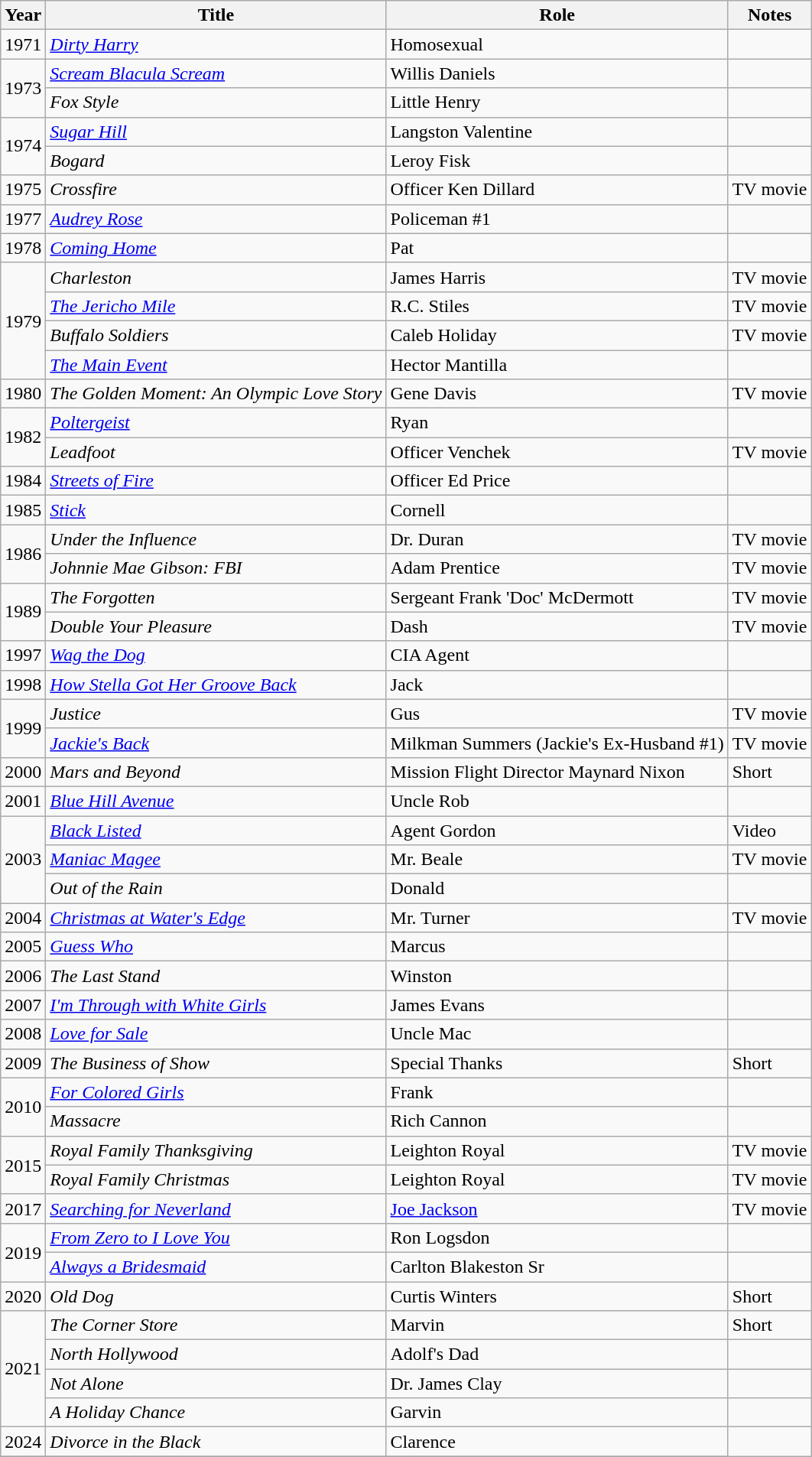<table class="wikitable plainrowheaders sortable" style="margin-right: 0;">
<tr>
<th scope="col">Year</th>
<th scope="col">Title</th>
<th scope="col">Role</th>
<th scope="col" class="unsortable">Notes</th>
</tr>
<tr>
<td>1971</td>
<td><em><a href='#'>Dirty Harry</a></em></td>
<td>Homosexual</td>
<td></td>
</tr>
<tr>
<td rowspan=2>1973</td>
<td><em><a href='#'>Scream Blacula Scream</a></em></td>
<td>Willis Daniels</td>
<td></td>
</tr>
<tr>
<td><em>Fox Style</em></td>
<td>Little Henry</td>
<td></td>
</tr>
<tr>
<td rowspan=2>1974</td>
<td><em><a href='#'>Sugar Hill</a></em></td>
<td>Langston Valentine</td>
<td></td>
</tr>
<tr>
<td><em>Bogard</em></td>
<td>Leroy Fisk</td>
<td></td>
</tr>
<tr>
<td>1975</td>
<td><em>Crossfire</em></td>
<td>Officer Ken Dillard</td>
<td>TV movie</td>
</tr>
<tr>
<td>1977</td>
<td><em><a href='#'>Audrey Rose</a></em></td>
<td>Policeman #1</td>
<td></td>
</tr>
<tr>
<td>1978</td>
<td><em><a href='#'>Coming Home</a></em></td>
<td>Pat</td>
<td></td>
</tr>
<tr>
<td rowspan=4>1979</td>
<td><em>Charleston</em></td>
<td>James Harris</td>
<td>TV movie</td>
</tr>
<tr>
<td><em><a href='#'>The Jericho Mile</a></em></td>
<td>R.C. Stiles</td>
<td>TV movie</td>
</tr>
<tr>
<td><em>Buffalo Soldiers</em></td>
<td>Caleb Holiday</td>
<td>TV movie</td>
</tr>
<tr>
<td><em><a href='#'>The Main Event</a></em></td>
<td>Hector Mantilla</td>
<td></td>
</tr>
<tr>
<td>1980</td>
<td><em>The Golden Moment: An Olympic Love Story</em></td>
<td>Gene Davis</td>
<td>TV movie</td>
</tr>
<tr>
<td rowspan=2>1982</td>
<td><em><a href='#'>Poltergeist</a></em></td>
<td>Ryan</td>
<td></td>
</tr>
<tr>
<td><em>Leadfoot</em></td>
<td>Officer Venchek</td>
<td>TV movie</td>
</tr>
<tr>
<td>1984</td>
<td><em><a href='#'>Streets of Fire</a></em></td>
<td>Officer Ed Price</td>
<td></td>
</tr>
<tr>
<td>1985</td>
<td><em><a href='#'>Stick</a></em></td>
<td>Cornell</td>
<td></td>
</tr>
<tr>
<td rowspan=2>1986</td>
<td><em>Under the Influence</em></td>
<td>Dr. Duran</td>
<td>TV movie</td>
</tr>
<tr>
<td><em>Johnnie Mae Gibson: FBI</em></td>
<td>Adam Prentice</td>
<td>TV movie</td>
</tr>
<tr>
<td rowspan=2>1989</td>
<td><em>The Forgotten</em></td>
<td>Sergeant Frank 'Doc' McDermott</td>
<td>TV movie</td>
</tr>
<tr>
<td><em>Double Your Pleasure</em></td>
<td>Dash</td>
<td>TV movie</td>
</tr>
<tr>
<td>1997</td>
<td><em><a href='#'>Wag the Dog</a></em></td>
<td>CIA Agent</td>
<td></td>
</tr>
<tr>
<td>1998</td>
<td><em><a href='#'>How Stella Got Her Groove Back</a></em></td>
<td>Jack</td>
<td></td>
</tr>
<tr>
<td rowspan=2>1999</td>
<td><em>Justice</em></td>
<td>Gus</td>
<td>TV movie</td>
</tr>
<tr>
<td><em><a href='#'>Jackie's Back</a></em></td>
<td>Milkman Summers (Jackie's Ex-Husband #1)</td>
<td>TV movie</td>
</tr>
<tr>
<td>2000</td>
<td><em>Mars and Beyond</em></td>
<td>Mission Flight Director Maynard Nixon</td>
<td>Short</td>
</tr>
<tr>
<td>2001</td>
<td><em><a href='#'>Blue Hill Avenue</a></em></td>
<td>Uncle Rob</td>
<td></td>
</tr>
<tr>
<td rowspan=3>2003</td>
<td><em><a href='#'>Black Listed</a></em></td>
<td>Agent Gordon</td>
<td>Video</td>
</tr>
<tr>
<td><em><a href='#'>Maniac Magee</a></em></td>
<td>Mr. Beale</td>
<td>TV movie</td>
</tr>
<tr>
<td><em>Out of the Rain</em></td>
<td>Donald</td>
<td></td>
</tr>
<tr>
<td>2004</td>
<td><em><a href='#'>Christmas at Water's Edge</a></em></td>
<td>Mr. Turner</td>
<td>TV movie</td>
</tr>
<tr>
<td>2005</td>
<td><em><a href='#'>Guess Who</a></em></td>
<td>Marcus</td>
<td></td>
</tr>
<tr>
<td>2006</td>
<td><em>The Last Stand</em></td>
<td>Winston</td>
<td></td>
</tr>
<tr>
<td>2007</td>
<td><em><a href='#'>I'm Through with White Girls</a></em></td>
<td>James Evans</td>
<td></td>
</tr>
<tr>
<td>2008</td>
<td><em><a href='#'>Love for Sale</a></em></td>
<td>Uncle Mac</td>
<td></td>
</tr>
<tr>
<td>2009</td>
<td><em>The Business of Show</em></td>
<td>Special Thanks</td>
<td>Short</td>
</tr>
<tr>
<td rowspan=2>2010</td>
<td><em><a href='#'>For Colored Girls</a></em></td>
<td>Frank</td>
<td></td>
</tr>
<tr>
<td><em>Massacre</em></td>
<td>Rich Cannon</td>
<td></td>
</tr>
<tr>
<td rowspan=2>2015</td>
<td><em>Royal Family Thanksgiving</em></td>
<td>Leighton Royal</td>
<td>TV movie</td>
</tr>
<tr>
<td><em>Royal Family Christmas</em></td>
<td>Leighton Royal</td>
<td>TV movie</td>
</tr>
<tr>
<td>2017</td>
<td><em><a href='#'>Searching for Neverland</a></em></td>
<td><a href='#'>Joe Jackson</a></td>
<td>TV movie</td>
</tr>
<tr>
<td rowspan=2>2019</td>
<td><em><a href='#'>From Zero to I Love You</a></em></td>
<td>Ron Logsdon</td>
<td></td>
</tr>
<tr>
<td><em><a href='#'>Always a Bridesmaid</a></em></td>
<td>Carlton Blakeston Sr</td>
<td></td>
</tr>
<tr>
<td>2020</td>
<td><em>Old Dog</em></td>
<td>Curtis Winters</td>
<td>Short</td>
</tr>
<tr>
<td rowspan=4>2021</td>
<td><em>The Corner Store</em></td>
<td>Marvin</td>
<td>Short</td>
</tr>
<tr>
<td><em>North Hollywood</em></td>
<td>Adolf's Dad</td>
<td></td>
</tr>
<tr>
<td><em>Not Alone</em></td>
<td>Dr. James Clay</td>
<td></td>
</tr>
<tr>
<td><em>A Holiday Chance</em></td>
<td>Garvin</td>
<td></td>
</tr>
<tr>
<td>2024</td>
<td><em>Divorce in the Black</em></td>
<td>Clarence</td>
</tr>
<tr>
</tr>
</table>
